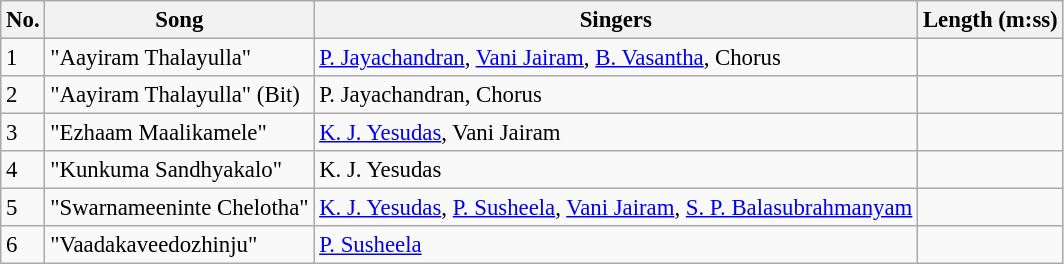<table class="wikitable" style="font-size:95%;">
<tr>
<th>No.</th>
<th>Song</th>
<th>Singers</th>
<th>Length (m:ss)</th>
</tr>
<tr>
<td>1</td>
<td>"Aayiram Thalayulla"</td>
<td><a href='#'>P. Jayachandran</a>, <a href='#'>Vani Jairam</a>, <a href='#'>B. Vasantha</a>, Chorus</td>
<td></td>
</tr>
<tr>
<td>2</td>
<td>"Aayiram Thalayulla" (Bit)</td>
<td>P. Jayachandran, Chorus</td>
<td></td>
</tr>
<tr>
<td>3</td>
<td>"Ezhaam Maalikamele"</td>
<td><a href='#'>K. J. Yesudas</a>, Vani Jairam</td>
<td></td>
</tr>
<tr>
<td>4</td>
<td>"Kunkuma Sandhyakalo"</td>
<td>K. J. Yesudas</td>
<td></td>
</tr>
<tr>
<td>5</td>
<td>"Swarnameeninte Chelotha"</td>
<td><a href='#'>K. J. Yesudas</a>, <a href='#'>P. Susheela</a>, <a href='#'>Vani Jairam</a>, <a href='#'>S. P. Balasubrahmanyam</a></td>
<td></td>
</tr>
<tr>
<td>6</td>
<td>"Vaadakaveedozhinju"</td>
<td><a href='#'>P. Susheela</a></td>
<td></td>
</tr>
</table>
